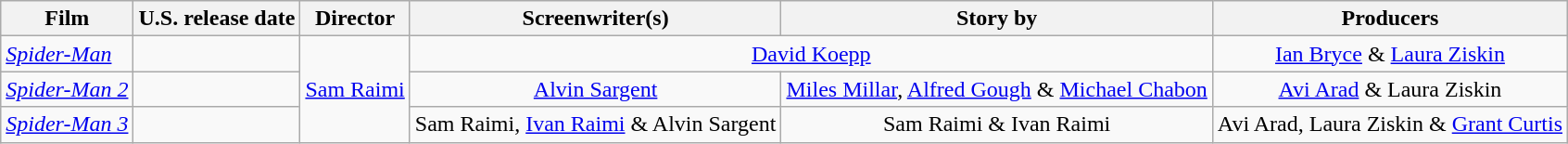<table class="wikitable plainrowheaders" style="text-align:center;">
<tr>
<th>Film</th>
<th>U.S. release date</th>
<th>Director</th>
<th>Screenwriter(s)</th>
<th>Story by</th>
<th>Producers</th>
</tr>
<tr>
<td style="text-align:left"><em><a href='#'>Spider-Man</a></em></td>
<td style="text-align:left"></td>
<td rowspan="3"><a href='#'>Sam Raimi</a></td>
<td colspan="2"><a href='#'>David Koepp</a></td>
<td><a href='#'>Ian Bryce</a> & <a href='#'>Laura Ziskin</a></td>
</tr>
<tr>
<td style="text-align:left"><em><a href='#'>Spider-Man 2</a></em></td>
<td style="text-align:left"></td>
<td><a href='#'>Alvin Sargent</a></td>
<td><a href='#'>Miles Millar</a>, <a href='#'>Alfred Gough</a> & <a href='#'>Michael Chabon</a></td>
<td><a href='#'>Avi Arad</a> & Laura Ziskin</td>
</tr>
<tr>
<td style="text-align:left"><em><a href='#'>Spider-Man 3</a></em></td>
<td style="text-align:left"></td>
<td>Sam Raimi, <a href='#'>Ivan Raimi</a> & Alvin Sargent</td>
<td>Sam Raimi & Ivan Raimi</td>
<td>Avi Arad, Laura Ziskin & <a href='#'>Grant Curtis</a></td>
</tr>
</table>
